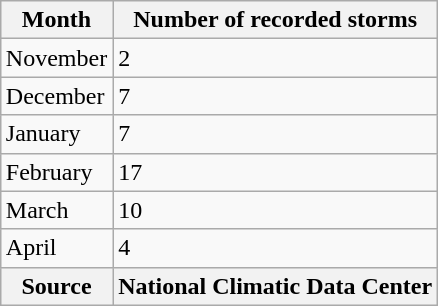<table class="wikitable" style="margin:1em auto;">
<tr>
<th>Month</th>
<th>Number of recorded storms</th>
</tr>
<tr>
<td>November</td>
<td>2</td>
</tr>
<tr>
<td>December</td>
<td>7</td>
</tr>
<tr>
<td>January</td>
<td>7</td>
</tr>
<tr>
<td>February</td>
<td>17</td>
</tr>
<tr>
<td>March</td>
<td>10</td>
</tr>
<tr>
<td>April</td>
<td>4</td>
</tr>
<tr>
<th>Source</th>
<th>National Climatic Data Center</th>
</tr>
</table>
